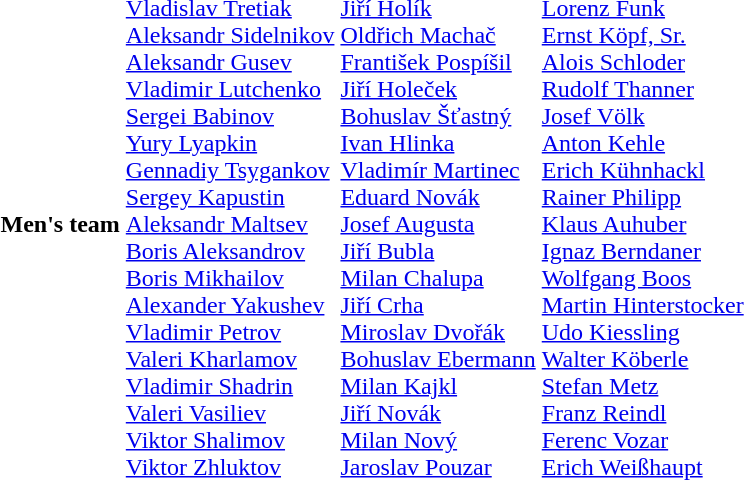<table>
<tr>
<th scope="row">Men's team<br></th>
<td valign=top><br><a href='#'>Vladislav Tretiak</a><br> <a href='#'>Aleksandr Sidelnikov</a><br> <a href='#'>Aleksandr Gusev</a><br> <a href='#'>Vladimir Lutchenko</a><br> <a href='#'>Sergei Babinov</a><br> <a href='#'>Yury Lyapkin</a><br> <a href='#'>Gennadiy Tsygankov</a><br> <a href='#'>Sergey Kapustin</a><br> <a href='#'>Aleksandr Maltsev</a><br> <a href='#'>Boris Aleksandrov</a><br> <a href='#'>Boris Mikhailov</a><br> <a href='#'>Alexander Yakushev</a><br> <a href='#'>Vladimir Petrov</a><br> <a href='#'>Valeri Kharlamov</a><br> <a href='#'>Vladimir Shadrin</a><br> <a href='#'>Valeri Vasiliev</a><br> <a href='#'>Viktor Shalimov</a><br> <a href='#'>Viktor Zhluktov</a></td>
<td valign=top><br><a href='#'>Jiří Holík</a><br> <a href='#'>Oldřich Machač</a><br> <a href='#'>František Pospíšil</a><br> <a href='#'>Jiří Holeček</a><br> <a href='#'>Bohuslav Šťastný</a><br> <a href='#'>Ivan Hlinka</a><br> <a href='#'>Vladimír Martinec</a><br> <a href='#'>Eduard Novák</a><br> <a href='#'>Josef Augusta</a><br> <a href='#'>Jiří Bubla</a><br> <a href='#'>Milan Chalupa</a><br> <a href='#'>Jiří Crha</a><br> <a href='#'>Miroslav Dvořák</a><br> <a href='#'>Bohuslav Ebermann</a><br> <a href='#'>Milan Kajkl</a><br> <a href='#'>Jiří Novák</a><br> <a href='#'>Milan Nový</a><br> <a href='#'>Jaroslav Pouzar</a></td>
<td valign=top><br><a href='#'>Lorenz Funk</a><br> <a href='#'>Ernst Köpf, Sr.</a><br> <a href='#'>Alois Schloder</a><br> <a href='#'>Rudolf Thanner</a><br> <a href='#'>Josef Völk</a><br> <a href='#'>Anton Kehle</a><br> <a href='#'>Erich Kühnhackl</a><br> <a href='#'>Rainer Philipp</a><br> <a href='#'>Klaus Auhuber</a><br> <a href='#'>Ignaz Berndaner</a><br> <a href='#'>Wolfgang Boos</a><br> <a href='#'>Martin Hinterstocker</a><br> <a href='#'>Udo Kiessling</a><br> <a href='#'>Walter Köberle</a><br> <a href='#'>Stefan Metz</a><br> <a href='#'>Franz Reindl</a><br> <a href='#'>Ferenc Vozar</a><br> <a href='#'>Erich Weißhaupt</a></td>
</tr>
</table>
